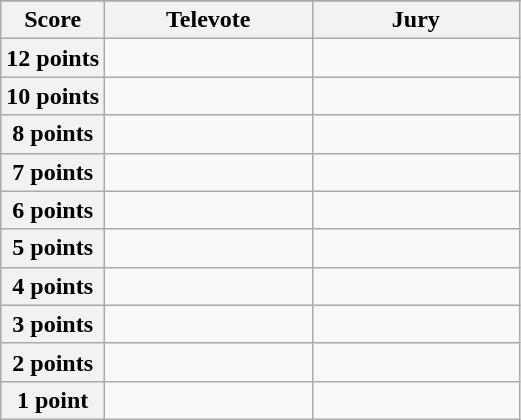<table class="wikitable">
<tr>
</tr>
<tr>
<th scope="col" width="20%">Score</th>
<th scope="col" width="40%">Televote</th>
<th scope="col" width="40%">Jury</th>
</tr>
<tr>
<th scope="row">12 points</th>
<td></td>
<td></td>
</tr>
<tr>
<th scope="row">10 points</th>
<td></td>
<td></td>
</tr>
<tr>
<th scope="row">8 points</th>
<td></td>
<td></td>
</tr>
<tr>
<th scope="row">7 points</th>
<td></td>
<td></td>
</tr>
<tr>
<th scope="row">6 points</th>
<td></td>
<td></td>
</tr>
<tr>
<th scope="row">5 points</th>
<td></td>
<td></td>
</tr>
<tr>
<th scope="row">4 points</th>
<td></td>
<td></td>
</tr>
<tr>
<th scope="row">3 points</th>
<td></td>
<td></td>
</tr>
<tr>
<th scope="row">2 points</th>
<td></td>
<td></td>
</tr>
<tr>
<th scope="row">1 point</th>
<td></td>
<td></td>
</tr>
</table>
